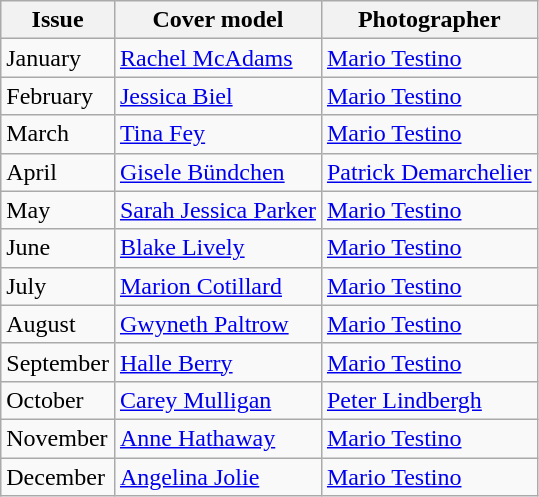<table class="sortable wikitable">
<tr>
<th style="text-align:center;">Issue</th>
<th style="text-align:center;">Cover model</th>
<th style="text-align:center;">Photographer</th>
</tr>
<tr>
<td>January</td>
<td><a href='#'>Rachel McAdams</a></td>
<td><a href='#'>Mario Testino</a></td>
</tr>
<tr>
<td>February</td>
<td><a href='#'>Jessica Biel</a></td>
<td><a href='#'>Mario Testino</a></td>
</tr>
<tr>
<td>March</td>
<td><a href='#'>Tina Fey</a></td>
<td><a href='#'>Mario Testino</a></td>
</tr>
<tr>
<td>April</td>
<td><a href='#'>Gisele Bündchen</a></td>
<td><a href='#'>Patrick Demarchelier</a></td>
</tr>
<tr>
<td>May</td>
<td><a href='#'>Sarah Jessica Parker</a></td>
<td><a href='#'>Mario Testino</a></td>
</tr>
<tr>
<td>June</td>
<td><a href='#'>Blake Lively</a></td>
<td><a href='#'>Mario Testino</a></td>
</tr>
<tr>
<td>July</td>
<td><a href='#'>Marion Cotillard</a></td>
<td><a href='#'>Mario Testino</a></td>
</tr>
<tr>
<td>August</td>
<td><a href='#'>Gwyneth Paltrow</a></td>
<td><a href='#'>Mario Testino</a></td>
</tr>
<tr>
<td>September</td>
<td><a href='#'>Halle Berry</a></td>
<td><a href='#'>Mario Testino</a></td>
</tr>
<tr>
<td>October</td>
<td><a href='#'>Carey Mulligan</a></td>
<td><a href='#'>Peter Lindbergh</a></td>
</tr>
<tr>
<td>November</td>
<td><a href='#'>Anne Hathaway</a></td>
<td><a href='#'>Mario Testino</a></td>
</tr>
<tr>
<td>December</td>
<td><a href='#'>Angelina Jolie</a></td>
<td><a href='#'>Mario Testino</a></td>
</tr>
</table>
